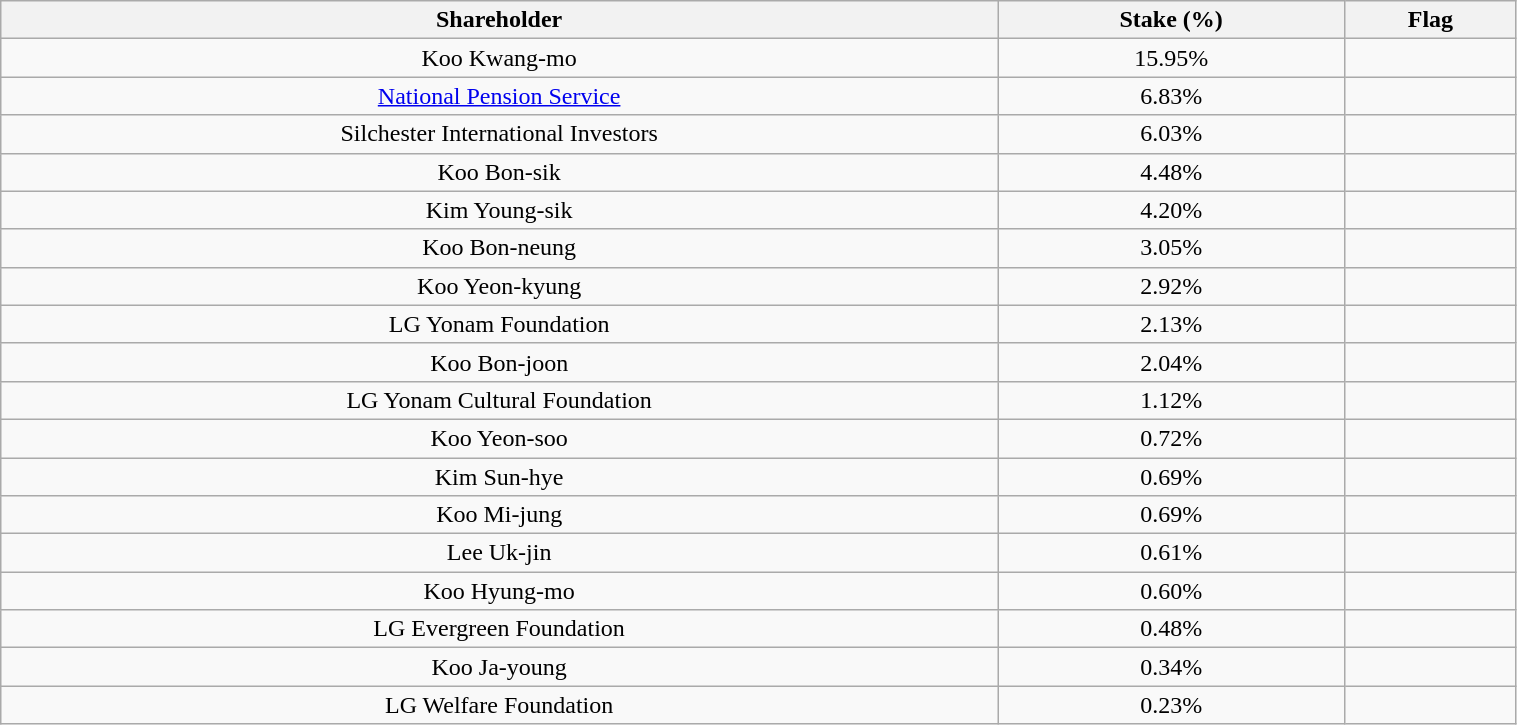<table class="wikitable" style="text-align:center; width:80%;">
<tr>
<th>Shareholder</th>
<th>Stake (%)</th>
<th>Flag</th>
</tr>
<tr>
<td>Koo Kwang-mo</td>
<td>15.95%</td>
<td></td>
</tr>
<tr>
<td><a href='#'>National Pension Service</a></td>
<td>6.83%</td>
<td></td>
</tr>
<tr>
<td>Silchester International Investors</td>
<td>6.03%</td>
<td></td>
</tr>
<tr>
<td>Koo Bon-sik</td>
<td>4.48%</td>
<td></td>
</tr>
<tr>
<td>Kim Young-sik</td>
<td>4.20%</td>
<td></td>
</tr>
<tr>
<td>Koo Bon-neung</td>
<td>3.05%</td>
<td></td>
</tr>
<tr>
<td>Koo Yeon-kyung</td>
<td>2.92%</td>
<td></td>
</tr>
<tr>
<td>LG Yonam Foundation</td>
<td>2.13%</td>
<td></td>
</tr>
<tr>
<td>Koo Bon-joon</td>
<td>2.04%</td>
<td></td>
</tr>
<tr>
<td>LG Yonam Cultural Foundation</td>
<td>1.12%</td>
<td></td>
</tr>
<tr>
<td>Koo Yeon-soo</td>
<td>0.72%</td>
<td></td>
</tr>
<tr>
<td>Kim Sun-hye</td>
<td>0.69%</td>
<td></td>
</tr>
<tr>
<td>Koo Mi-jung</td>
<td>0.69%</td>
<td></td>
</tr>
<tr>
<td>Lee Uk-jin</td>
<td>0.61%</td>
<td></td>
</tr>
<tr>
<td>Koo Hyung-mo</td>
<td>0.60%</td>
<td></td>
</tr>
<tr>
<td>LG Evergreen Foundation</td>
<td>0.48%</td>
<td></td>
</tr>
<tr>
<td>Koo Ja-young</td>
<td>0.34%</td>
<td></td>
</tr>
<tr>
<td>LG Welfare Foundation</td>
<td>0.23%</td>
<td></td>
</tr>
</table>
